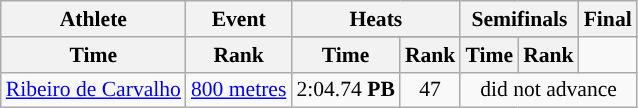<table class=wikitable style="font-size:90%;">
<tr>
<th rowspan="2">Athlete</th>
<th rowspan="2">Event</th>
<th colspan="2">Heats</th>
<th colspan="2">Semifinals</th>
<th colspan="2">Final</th>
</tr>
<tr>
</tr>
<tr>
<th>Time</th>
<th>Rank</th>
<th>Time</th>
<th>Rank</th>
<th>Time</th>
<th>Rank</th>
</tr>
<tr>
<td><a href='#'>Ribeiro de Carvalho</a></td>
<td><a href='#'>800 metres</a></td>
<td align=center>2:04.74 <strong>PB</strong></td>
<td align=center>47</td>
<td align=center colspan=4>did not advance</td>
</tr>
</table>
